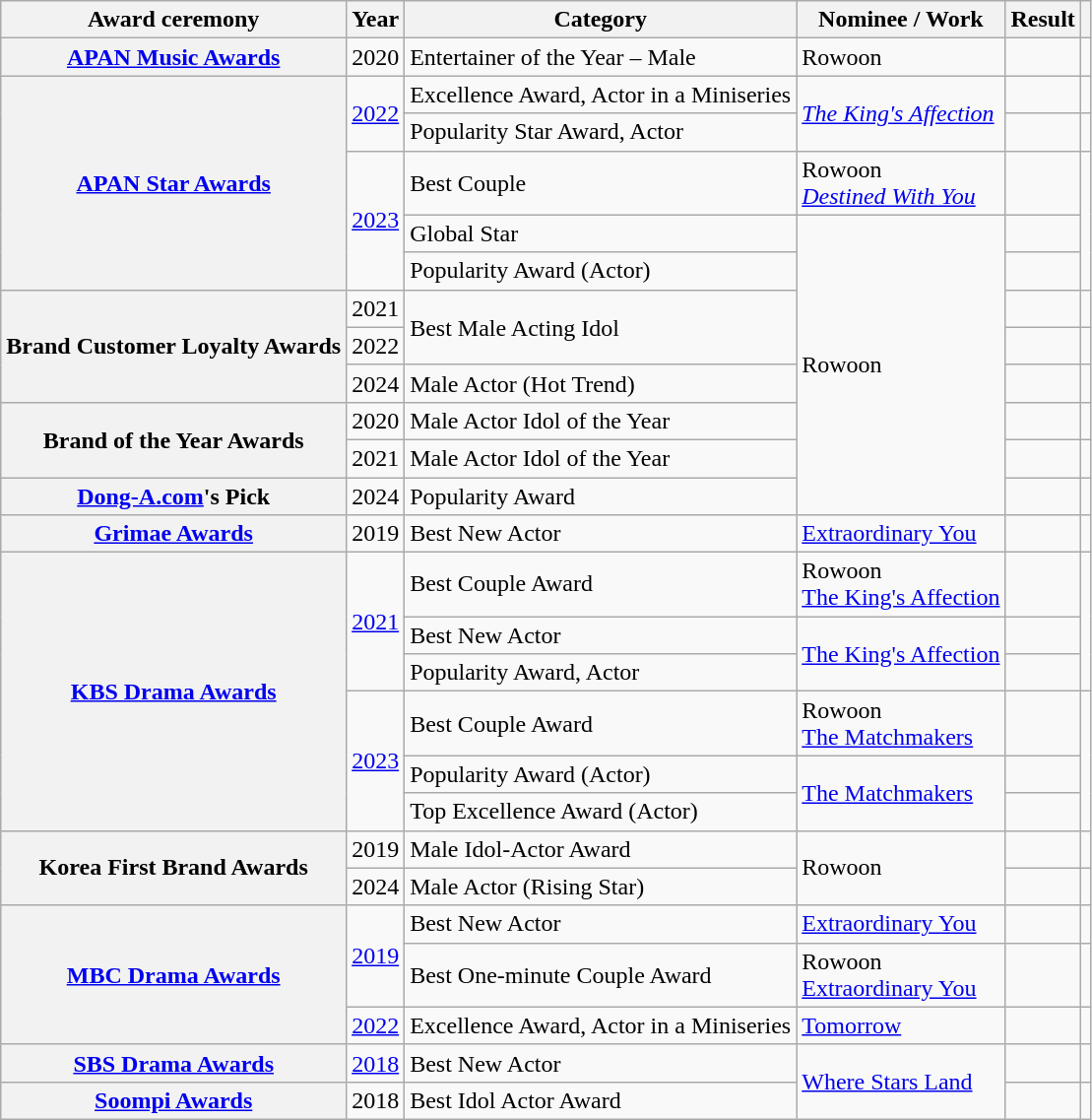<table class="wikitable plainrowheaders sortable">
<tr>
<th scope="col">Award ceremony</th>
<th scope="col">Year</th>
<th scope="col">Category</th>
<th scope="col">Nominee / Work</th>
<th scope="col">Result</th>
<th scope="col" class="unsortable"></th>
</tr>
<tr>
<th scope="row"><a href='#'>APAN Music Awards</a></th>
<td style="text-align:center">2020</td>
<td>Entertainer of the Year – Male</td>
<td>Rowoon</td>
<td></td>
<td style="text-align:center"></td>
</tr>
<tr>
<th scope="row" rowspan="5"><a href='#'>APAN Star Awards</a></th>
<td rowspan="2" style="text-align:center"><a href='#'>2022</a></td>
<td>Excellence Award, Actor in a Miniseries</td>
<td rowspan="2"><em><a href='#'>The King's Affection</a></em></td>
<td></td>
<td style="text-align:center"></td>
</tr>
<tr>
<td>Popularity Star Award, Actor</td>
<td></td>
<td style="text-align:center"></td>
</tr>
<tr>
<td rowspan="3" style="text-align:center"><a href='#'>2023</a></td>
<td>Best Couple</td>
<td>Rowoon <br><em><a href='#'>Destined With You</a></td>
<td></td>
<td rowspan="3" style="text-align:center"></td>
</tr>
<tr>
<td>Global Star</td>
<td rowspan="8">Rowoon</td>
<td></td>
</tr>
<tr>
<td>Popularity Award (Actor)</td>
<td></td>
</tr>
<tr>
<th scope="row" rowspan="3">Brand Customer Loyalty Awards</th>
<td style="text-align:center">2021</td>
<td rowspan="2">Best Male Acting Idol</td>
<td></td>
<td style="text-align:center"></td>
</tr>
<tr>
<td style="text-align:center">2022</td>
<td></td>
<td style="text-align:center"></td>
</tr>
<tr>
<td style="text-align:center">2024</td>
<td>Male Actor (Hot Trend)</td>
<td></td>
<td style="text-align:center"></td>
</tr>
<tr>
<th scope="row" rowspan="2">Brand of the Year Awards</th>
<td style="text-align:center">2020</td>
<td>Male Actor Idol of the Year</td>
<td></td>
<td style="text-align:center"></td>
</tr>
<tr>
<td style="text-align:center">2021</td>
<td>Male Actor Idol of the Year</td>
<td></td>
<td style="text-align:center"></td>
</tr>
<tr>
<th scope="row"><a href='#'>Dong-A.com</a>'s Pick</th>
<td style="text-align:center">2024</td>
<td>Popularity Award</td>
<td></td>
<td style="text-align:center"></td>
</tr>
<tr>
<th scope="row"><a href='#'>Grimae Awards</a></th>
<td style="text-align:center">2019</td>
<td>Best New Actor</td>
<td></em><a href='#'>Extraordinary You</a><em></td>
<td></td>
<td style="text-align:center"></td>
</tr>
<tr>
<th scope="row" rowspan="6"><a href='#'>KBS Drama Awards</a></th>
<td rowspan="3" style="text-align:center"><a href='#'>2021</a></td>
<td>Best Couple Award</td>
<td>Rowoon <br></em><a href='#'>The King's Affection</a><em></td>
<td></td>
<td rowspan="3" style="text-align:center"></td>
</tr>
<tr>
<td>Best New Actor</td>
<td rowspan="2"></em><a href='#'>The King's Affection</a><em></td>
<td></td>
</tr>
<tr>
<td>Popularity Award, Actor</td>
<td></td>
</tr>
<tr>
<td rowspan="3" style="text-align:center"><a href='#'>2023</a></td>
<td>Best Couple Award</td>
<td>Rowoon <br></em><a href='#'>The Matchmakers</a><em></td>
<td></td>
<td rowspan="3" style="text-align:center"></td>
</tr>
<tr>
<td>Popularity Award (Actor)</td>
<td rowspan="2"></em><a href='#'>The Matchmakers</a><em></td>
<td></td>
</tr>
<tr>
<td>Top Excellence Award (Actor)</td>
<td></td>
</tr>
<tr>
<th scope="row" rowspan="2">Korea First Brand Awards</th>
<td style="text-align:center">2019</td>
<td>Male Idol-Actor Award</td>
<td rowspan="2">Rowoon</td>
<td></td>
<td style="text-align:center"></td>
</tr>
<tr>
<td style="text-align:center">2024</td>
<td>Male Actor (Rising Star)</td>
<td></td>
<td style="text-align:center"></td>
</tr>
<tr>
<th scope="row" rowspan="3"><a href='#'>MBC Drama Awards</a></th>
<td rowspan="2" style="text-align:center"><a href='#'>2019</a></td>
<td>Best New Actor</td>
<td></em><a href='#'>Extraordinary You</a><em></td>
<td></td>
<td style="text-align:center"></td>
</tr>
<tr>
<td>Best One-minute Couple Award</td>
<td>Rowoon  <br> </em><a href='#'>Extraordinary You</a><em></td>
<td></td>
<td style="text-align:center"></td>
</tr>
<tr>
<td style="text-align:center"><a href='#'>2022</a></td>
<td>Excellence Award, Actor in a Miniseries</td>
<td></em><a href='#'>Tomorrow</a><em></td>
<td></td>
<td style="text-align:center"></td>
</tr>
<tr>
<th scope="row"><a href='#'>SBS Drama Awards</a></th>
<td style="text-align:center"><a href='#'>2018</a></td>
<td>Best New Actor</td>
<td rowspan="2"></em><a href='#'>Where Stars Land</a><em></td>
<td></td>
<td style="text-align:center"></td>
</tr>
<tr>
<th scope="row"><a href='#'>Soompi Awards</a></th>
<td style="text-align:center">2018</td>
<td>Best Idol Actor Award</td>
<td></td>
<td style="text-align:center"></td>
</tr>
</table>
